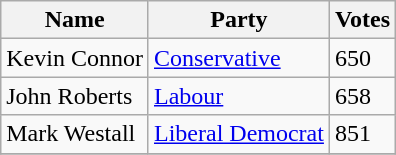<table class="wikitable">
<tr>
<th>Name</th>
<th>Party</th>
<th>Votes</th>
</tr>
<tr>
<td>Kevin Connor</td>
<td><a href='#'>Conservative</a></td>
<td>650</td>
</tr>
<tr>
<td>John Roberts</td>
<td><a href='#'>Labour</a></td>
<td>658</td>
</tr>
<tr>
<td>Mark Westall</td>
<td><a href='#'>Liberal Democrat</a></td>
<td>851</td>
</tr>
<tr>
</tr>
</table>
